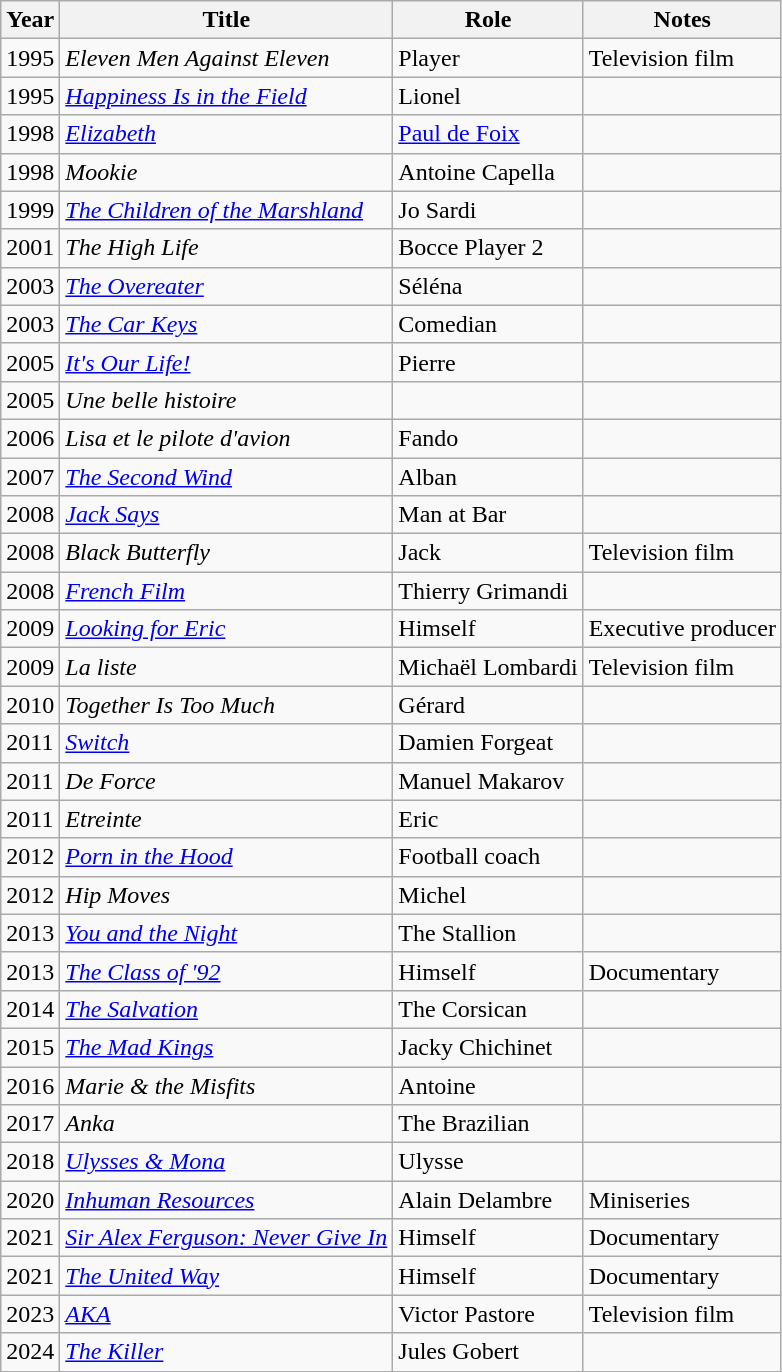<table class = "wikitable sortable">
<tr>
<th>Year</th>
<th>Title</th>
<th>Role</th>
<th class="unsortable">Notes</th>
</tr>
<tr>
<td>1995</td>
<td><em>Eleven Men Against Eleven</em></td>
<td>Player</td>
<td>Television film</td>
</tr>
<tr>
<td>1995</td>
<td><em><a href='#'>Happiness Is in the Field</a></em></td>
<td>Lionel</td>
<td></td>
</tr>
<tr>
<td>1998</td>
<td><em><a href='#'>Elizabeth</a></em></td>
<td><a href='#'>Paul de Foix</a></td>
<td></td>
</tr>
<tr>
<td>1998</td>
<td><em>Mookie</em></td>
<td>Antoine Capella</td>
<td></td>
</tr>
<tr>
<td>1999</td>
<td><em><a href='#'>The Children of the Marshland</a></em></td>
<td>Jo Sardi</td>
<td></td>
</tr>
<tr>
<td>2001</td>
<td><em>The High Life</em></td>
<td>Bocce Player 2</td>
<td></td>
</tr>
<tr>
<td>2003</td>
<td><em><a href='#'>The Overeater</a></em></td>
<td>Séléna</td>
<td></td>
</tr>
<tr>
<td>2003</td>
<td><em><a href='#'>The Car Keys</a></em></td>
<td>Comedian</td>
<td></td>
</tr>
<tr>
<td>2005</td>
<td><em><a href='#'>It's Our Life!</a></em></td>
<td>Pierre</td>
<td></td>
</tr>
<tr>
<td>2005</td>
<td><em>Une belle histoire</em></td>
<td></td>
<td></td>
</tr>
<tr>
<td>2006</td>
<td><em>Lisa et le pilote d'avion</em></td>
<td>Fando</td>
<td></td>
</tr>
<tr>
<td>2007</td>
<td><em><a href='#'>The Second Wind</a></em></td>
<td>Alban</td>
<td></td>
</tr>
<tr>
<td>2008</td>
<td><em><a href='#'>Jack Says</a></em></td>
<td>Man at Bar</td>
<td></td>
</tr>
<tr>
<td>2008</td>
<td><em>Black Butterfly</em></td>
<td>Jack</td>
<td>Television film</td>
</tr>
<tr>
<td>2008</td>
<td><em><a href='#'>French Film</a></em></td>
<td>Thierry Grimandi</td>
<td></td>
</tr>
<tr>
<td>2009</td>
<td><em><a href='#'>Looking for Eric</a></em></td>
<td>Himself</td>
<td>Executive producer</td>
</tr>
<tr>
<td>2009</td>
<td><em>La liste</em></td>
<td>Michaël Lombardi</td>
<td>Television film</td>
</tr>
<tr>
<td>2010</td>
<td><em>Together Is Too Much</em></td>
<td>Gérard</td>
<td></td>
</tr>
<tr>
<td>2011</td>
<td><em><a href='#'>Switch</a></em></td>
<td>Damien Forgeat</td>
<td></td>
</tr>
<tr>
<td>2011</td>
<td><em>De Force</em></td>
<td>Manuel Makarov</td>
<td></td>
</tr>
<tr>
<td>2011</td>
<td><em>Etreinte</em></td>
<td>Eric</td>
<td></td>
</tr>
<tr>
<td>2012</td>
<td><em><a href='#'>Porn in the Hood</a></em></td>
<td>Football coach</td>
<td></td>
</tr>
<tr>
<td>2012</td>
<td><em>Hip Moves</em></td>
<td>Michel</td>
<td></td>
</tr>
<tr>
<td>2013</td>
<td><em><a href='#'>You and the Night</a></em></td>
<td>The Stallion</td>
<td></td>
</tr>
<tr>
<td>2013</td>
<td><em><a href='#'>The Class of '92</a></em></td>
<td>Himself</td>
<td>Documentary</td>
</tr>
<tr>
<td>2014</td>
<td><em><a href='#'>The Salvation</a></em></td>
<td>The Corsican</td>
<td></td>
</tr>
<tr>
<td>2015</td>
<td><em><a href='#'>The Mad Kings</a></em></td>
<td>Jacky Chichinet</td>
<td></td>
</tr>
<tr>
<td>2016</td>
<td><em>Marie & the Misfits</em></td>
<td>Antoine</td>
<td></td>
</tr>
<tr>
<td>2017</td>
<td><em>Anka</em></td>
<td>The Brazilian</td>
<td></td>
</tr>
<tr>
<td>2018</td>
<td><em><a href='#'>Ulysses & Mona</a></em></td>
<td>Ulysse</td>
<td></td>
</tr>
<tr>
<td>2020</td>
<td><em><a href='#'>Inhuman Resources</a></em></td>
<td>Alain Delambre</td>
<td>Miniseries</td>
</tr>
<tr>
<td>2021</td>
<td><em><a href='#'>Sir Alex Ferguson: Never Give In</a></em></td>
<td>Himself</td>
<td>Documentary</td>
</tr>
<tr>
<td>2021</td>
<td><em><a href='#'>The United Way</a></em></td>
<td>Himself</td>
<td>Documentary</td>
</tr>
<tr>
<td>2023</td>
<td><em><a href='#'>AKA</a></em></td>
<td>Victor Pastore</td>
<td>Television film</td>
</tr>
<tr>
<td>2024</td>
<td><em><a href='#'>The Killer</a></em></td>
<td>Jules Gobert</td>
<td></td>
</tr>
</table>
